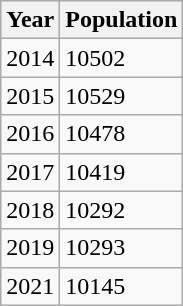<table class="wikitable">
<tr>
<th>Year</th>
<th>Population</th>
</tr>
<tr>
<td>2014</td>
<td>10502</td>
</tr>
<tr>
<td>2015</td>
<td>10529</td>
</tr>
<tr>
<td>2016</td>
<td>10478</td>
</tr>
<tr>
<td>2017</td>
<td>10419</td>
</tr>
<tr>
<td>2018</td>
<td>10292</td>
</tr>
<tr>
<td>2019</td>
<td>10293</td>
</tr>
<tr>
<td>2021</td>
<td>10145</td>
</tr>
</table>
